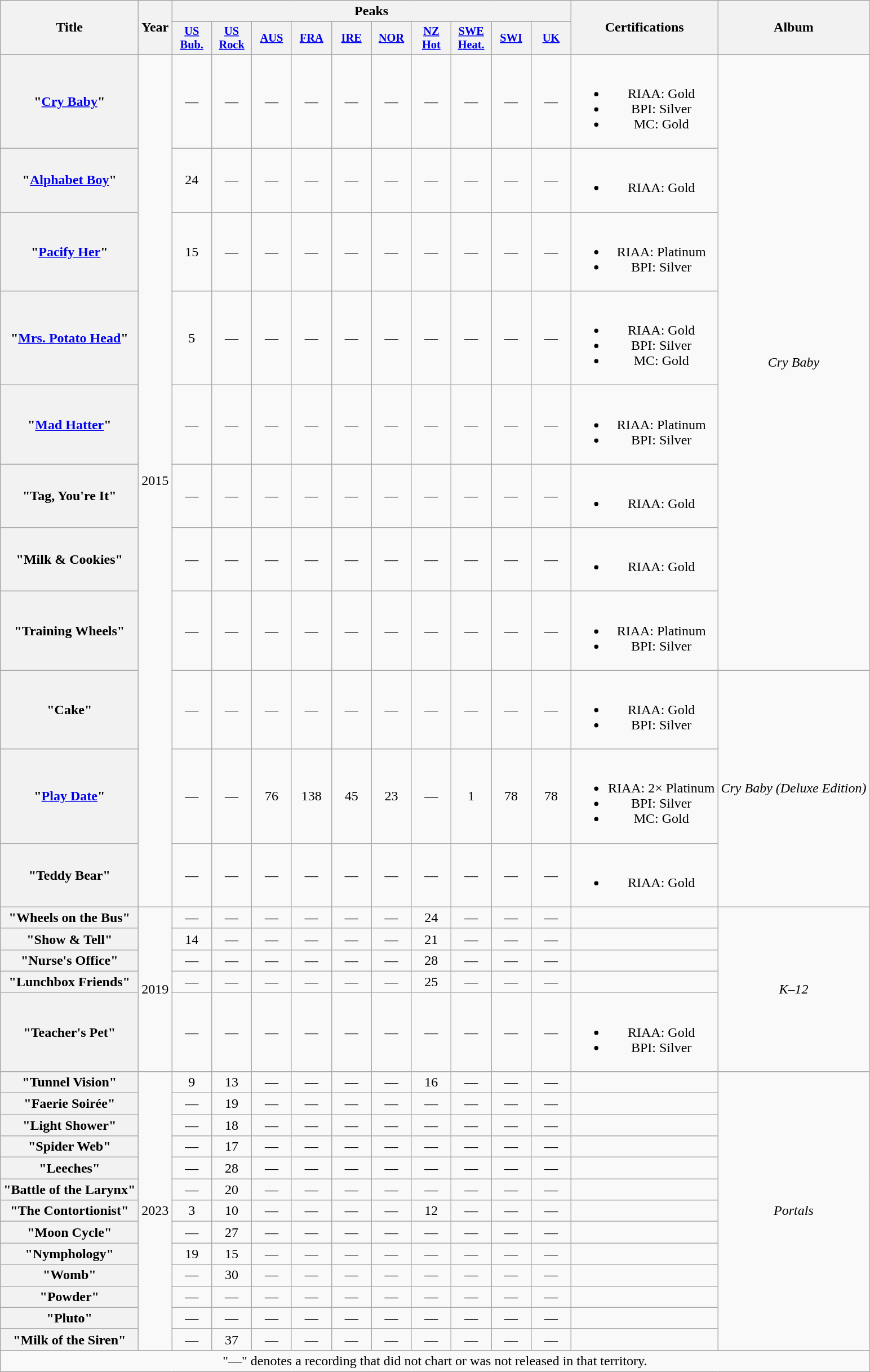<table class="wikitable plainrowheaders" style="text-align:center;">
<tr>
<th scope="col" rowspan="2">Title</th>
<th scope="col" rowspan="2">Year</th>
<th scope="col" colspan="10">Peaks</th>
<th scope="col" rowspan="2">Certifications</th>
<th scope="col" rowspan="2">Album</th>
</tr>
<tr>
<th scope="col" style="width:3em;font-size:85%;"><a href='#'>US<br>Bub.</a><br></th>
<th scope="col" style="width:3em;font-size:85%;"><a href='#'>US<br>Rock</a><br></th>
<th scope="col" style="width:3em;font-size:85%;"><a href='#'>AUS</a><br></th>
<th scope="col" style="width:3em;font-size:85%;"><a href='#'>FRA</a><br></th>
<th scope="col" style="width:3em;font-size:85%;"><a href='#'>IRE</a><br></th>
<th scope="col" style="width:3em;font-size:85%;"><a href='#'>NOR</a><br></th>
<th scope="col" style="width:3em;font-size:85%;"><a href='#'>NZ<br>Hot</a><br></th>
<th scope="col" style="width:3em;font-size:85%;"><a href='#'>SWE<br>Heat.</a><br></th>
<th scope="col" style="width:3em;font-size:85%;"><a href='#'>SWI</a><br></th>
<th scope="col" style="width:3em;font-size:85%;"><a href='#'>UK</a><br></th>
</tr>
<tr>
<th scope="row">"<a href='#'>Cry Baby</a>"</th>
<td rowspan="11">2015</td>
<td>—</td>
<td>—</td>
<td>—</td>
<td>—</td>
<td>—</td>
<td>—</td>
<td>—</td>
<td>—</td>
<td>—</td>
<td>—</td>
<td><br><ul><li>RIAA: Gold</li><li>BPI: Silver</li><li>MC: Gold</li></ul></td>
<td rowspan="8"><em>Cry Baby</em></td>
</tr>
<tr>
<th scope="row">"<a href='#'>Alphabet Boy</a>"</th>
<td>24</td>
<td>—</td>
<td>—</td>
<td>—</td>
<td>—</td>
<td>—</td>
<td>—</td>
<td>—</td>
<td>—</td>
<td>—</td>
<td><br><ul><li>RIAA: Gold</li></ul></td>
</tr>
<tr>
<th scope="row">"<a href='#'>Pacify Her</a>"</th>
<td>15</td>
<td>—</td>
<td>—</td>
<td>—</td>
<td>—</td>
<td>—</td>
<td>—</td>
<td>—</td>
<td>—</td>
<td>—</td>
<td><br><ul><li>RIAA: Platinum</li><li>BPI: Silver</li></ul></td>
</tr>
<tr>
<th scope="row">"<a href='#'>Mrs. Potato Head</a>"</th>
<td>5</td>
<td>—</td>
<td>—</td>
<td>—</td>
<td>—</td>
<td>—</td>
<td>—</td>
<td>—</td>
<td>—</td>
<td>—</td>
<td><br><ul><li>RIAA: Gold</li><li>BPI: Silver</li><li>MC: Gold</li></ul></td>
</tr>
<tr>
<th scope="row">"<a href='#'>Mad Hatter</a>"</th>
<td>—</td>
<td>—</td>
<td>—</td>
<td>—</td>
<td>—</td>
<td>—</td>
<td>—</td>
<td>—</td>
<td>—</td>
<td>—</td>
<td><br><ul><li>RIAA: Platinum</li><li>BPI: Silver</li></ul></td>
</tr>
<tr>
<th scope="row">"Tag, You're It"</th>
<td>—</td>
<td>—</td>
<td>—</td>
<td>—</td>
<td>—</td>
<td>—</td>
<td>—</td>
<td>—</td>
<td>—</td>
<td>—</td>
<td><br><ul><li>RIAA: Gold</li></ul></td>
</tr>
<tr>
<th scope="row">"Milk & Cookies"</th>
<td>—</td>
<td>—</td>
<td>—</td>
<td>—</td>
<td>—</td>
<td>—</td>
<td>—</td>
<td>—</td>
<td>—</td>
<td>—</td>
<td><br><ul><li>RIAA: Gold</li></ul></td>
</tr>
<tr>
<th scope="row">"Training Wheels"</th>
<td>—</td>
<td>—</td>
<td>—</td>
<td>—</td>
<td>—</td>
<td>—</td>
<td>—</td>
<td>—</td>
<td>—</td>
<td>—</td>
<td><br><ul><li>RIAA: Platinum</li><li>BPI: Silver</li></ul></td>
</tr>
<tr>
<th scope="row">"Cake"</th>
<td>—</td>
<td>—</td>
<td>—</td>
<td>—</td>
<td>—</td>
<td>—</td>
<td>—</td>
<td>—</td>
<td>—</td>
<td>—</td>
<td><br><ul><li>RIAA: Gold</li><li>BPI: Silver</li></ul></td>
<td rowspan="3"><em>Cry Baby (Deluxe Edition)</em></td>
</tr>
<tr>
<th scope="row">"<a href='#'>Play Date</a>"</th>
<td>—</td>
<td>—</td>
<td>76</td>
<td>138</td>
<td>45</td>
<td>23</td>
<td>—</td>
<td>1</td>
<td>78</td>
<td>78</td>
<td><br><ul><li>RIAA: 2× Platinum</li><li>BPI: Silver</li><li>MC: Gold</li></ul></td>
</tr>
<tr>
<th scope="row">"Teddy Bear"</th>
<td>—</td>
<td>—</td>
<td>—</td>
<td>—</td>
<td>—</td>
<td>—</td>
<td>—</td>
<td>—</td>
<td>—</td>
<td>—</td>
<td><br><ul><li>RIAA: Gold</li></ul></td>
</tr>
<tr>
<th scope="row">"Wheels on the Bus"</th>
<td rowspan="5">2019</td>
<td>—</td>
<td>—</td>
<td>—</td>
<td>—</td>
<td>—</td>
<td>—</td>
<td>24</td>
<td>—</td>
<td>—</td>
<td>—</td>
<td></td>
<td rowspan="5"><em>K–12</em></td>
</tr>
<tr>
<th scope="row">"Show & Tell"</th>
<td>14</td>
<td>—</td>
<td>—</td>
<td>—</td>
<td>—</td>
<td>—</td>
<td>21</td>
<td>—</td>
<td>—</td>
<td>—</td>
<td></td>
</tr>
<tr>
<th scope="row">"Nurse's Office"</th>
<td>—</td>
<td>—</td>
<td>—</td>
<td>—</td>
<td>—</td>
<td>—</td>
<td>28</td>
<td>—</td>
<td>—</td>
<td>—</td>
<td></td>
</tr>
<tr>
<th scope="row">"Lunchbox Friends"</th>
<td>—</td>
<td>—</td>
<td>—</td>
<td>—</td>
<td>—</td>
<td>—</td>
<td>25</td>
<td>—</td>
<td>—</td>
<td>—</td>
<td></td>
</tr>
<tr>
<th scope="row">"Teacher's Pet"</th>
<td>—</td>
<td>—</td>
<td>—</td>
<td>—</td>
<td>—</td>
<td>—</td>
<td>—</td>
<td>—</td>
<td>—</td>
<td>—</td>
<td><br><ul><li>RIAA: Gold</li><li>BPI: Silver</li></ul></td>
</tr>
<tr>
<th scope="row">"Tunnel Vision"</th>
<td rowspan="13">2023</td>
<td>9</td>
<td>13</td>
<td>—</td>
<td>—</td>
<td>—</td>
<td>—</td>
<td>16</td>
<td>—</td>
<td>—</td>
<td>—</td>
<td></td>
<td rowspan="13"><em>Portals</em></td>
</tr>
<tr>
<th scope="row">"Faerie Soirée"</th>
<td>—</td>
<td>19</td>
<td>—</td>
<td>—</td>
<td>—</td>
<td>—</td>
<td>—</td>
<td>—</td>
<td>—</td>
<td>—</td>
<td></td>
</tr>
<tr>
<th scope="row">"Light Shower"</th>
<td>—</td>
<td>18</td>
<td>—</td>
<td>—</td>
<td>—</td>
<td>—</td>
<td>—</td>
<td>—</td>
<td>—</td>
<td>—</td>
<td></td>
</tr>
<tr>
<th scope="row">"Spider Web"</th>
<td>—</td>
<td>17</td>
<td>—</td>
<td>—</td>
<td>—</td>
<td>—</td>
<td>—</td>
<td>—</td>
<td>—</td>
<td>—</td>
<td></td>
</tr>
<tr>
<th scope="row">"Leeches"</th>
<td>—</td>
<td>28</td>
<td>—</td>
<td>—</td>
<td>—</td>
<td>—</td>
<td>—</td>
<td>—</td>
<td>—</td>
<td>—</td>
<td></td>
</tr>
<tr>
<th scope="row">"Battle of the Larynx"</th>
<td>—</td>
<td>20</td>
<td>—</td>
<td>—</td>
<td>—</td>
<td>—</td>
<td>—</td>
<td>—</td>
<td>—</td>
<td>—</td>
<td></td>
</tr>
<tr>
<th scope="row">"The Contortionist"</th>
<td>3</td>
<td>10</td>
<td>—</td>
<td>—</td>
<td>—</td>
<td>—</td>
<td>12</td>
<td>—</td>
<td>—</td>
<td>—</td>
<td></td>
</tr>
<tr>
<th scope="row">"Moon Cycle"</th>
<td>—</td>
<td>27</td>
<td>—</td>
<td>—</td>
<td>—</td>
<td>—</td>
<td>—</td>
<td>—</td>
<td>—</td>
<td>—</td>
<td></td>
</tr>
<tr>
<th scope="row">"Nymphology"</th>
<td>19</td>
<td>15</td>
<td>—</td>
<td>—</td>
<td>—</td>
<td>—</td>
<td>—</td>
<td>—</td>
<td>—</td>
<td>—</td>
<td></td>
</tr>
<tr>
<th scope="row">"Womb"</th>
<td>—</td>
<td>30</td>
<td>—</td>
<td>—</td>
<td>—</td>
<td>—</td>
<td>—</td>
<td>—</td>
<td>—</td>
<td>—</td>
<td></td>
</tr>
<tr>
<th scope="row">"Powder"</th>
<td>—</td>
<td>—</td>
<td>—</td>
<td>—</td>
<td>—</td>
<td>—</td>
<td>—</td>
<td>—</td>
<td>—</td>
<td>—</td>
<td></td>
</tr>
<tr>
<th scope="row">"Pluto"</th>
<td>—</td>
<td>—</td>
<td>—</td>
<td>—</td>
<td>—</td>
<td>—</td>
<td>—</td>
<td>—</td>
<td>—</td>
<td>—</td>
<td></td>
</tr>
<tr>
<th scope="row">"Milk of the Siren"</th>
<td>—</td>
<td>37</td>
<td>—</td>
<td>—</td>
<td>—</td>
<td>—</td>
<td>—</td>
<td>—</td>
<td>—</td>
<td>—</td>
<td></td>
</tr>
<tr>
<td colspan="15" st—yle="font-size:90%">"—" denotes a recording that did not chart or was not released in that territory.</td>
</tr>
</table>
